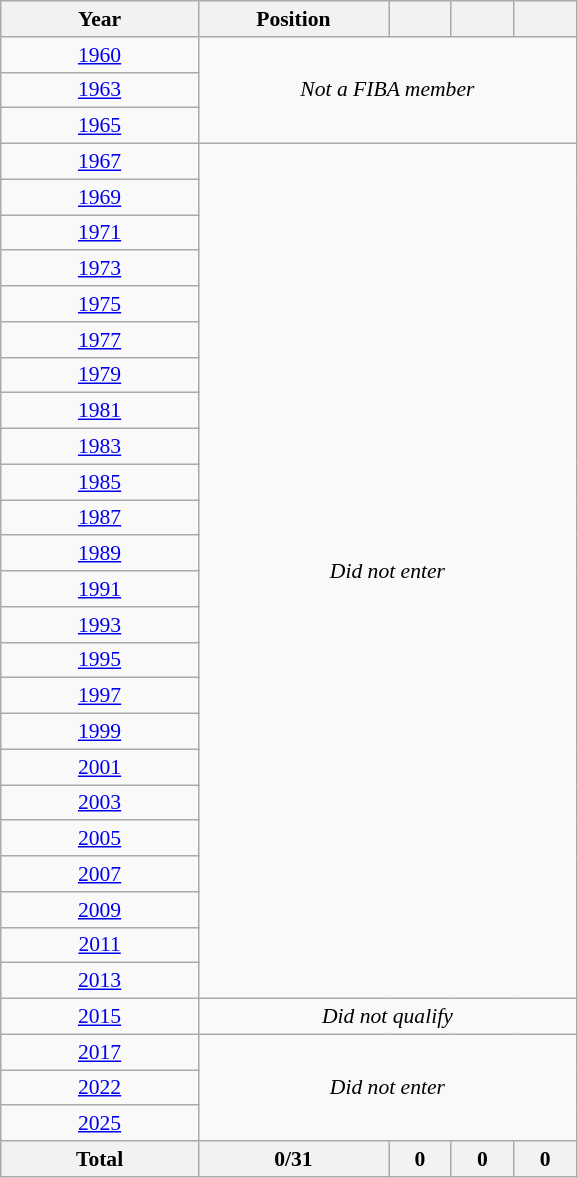<table class="wikitable" style="text-align: center;font-size:90%;">
<tr>
<th width=125>Year</th>
<th width=120>Position</th>
<th width=35></th>
<th width=35></th>
<th width=35></th>
</tr>
<tr>
<td> <a href='#'>1960</a></td>
<td rowspan=3 colspan=4><em>Not a FIBA member</em></td>
</tr>
<tr>
<td> <a href='#'>1963</a></td>
</tr>
<tr>
<td> <a href='#'>1965</a></td>
</tr>
<tr>
<td> <a href='#'>1967</a></td>
<td rowspan=24 colspan=4><em>Did not enter</em></td>
</tr>
<tr>
<td> <a href='#'>1969</a></td>
</tr>
<tr>
<td> <a href='#'>1971</a></td>
</tr>
<tr>
<td> <a href='#'>1973</a></td>
</tr>
<tr>
<td> <a href='#'>1975</a></td>
</tr>
<tr>
<td> <a href='#'>1977</a></td>
</tr>
<tr>
<td> <a href='#'>1979</a></td>
</tr>
<tr>
<td> <a href='#'>1981</a></td>
</tr>
<tr>
<td> <a href='#'>1983</a></td>
</tr>
<tr>
<td> <a href='#'>1985</a></td>
</tr>
<tr>
<td> <a href='#'>1987</a></td>
</tr>
<tr>
<td> <a href='#'>1989</a></td>
</tr>
<tr>
<td> <a href='#'>1991</a></td>
</tr>
<tr>
<td> <a href='#'>1993</a></td>
</tr>
<tr>
<td> <a href='#'>1995</a></td>
</tr>
<tr>
<td> <a href='#'>1997</a></td>
</tr>
<tr>
<td> <a href='#'>1999</a></td>
</tr>
<tr>
<td> <a href='#'>2001</a></td>
</tr>
<tr>
<td> <a href='#'>2003</a></td>
</tr>
<tr>
<td> <a href='#'>2005</a></td>
</tr>
<tr>
<td> <a href='#'>2007</a></td>
</tr>
<tr>
<td> <a href='#'>2009</a></td>
</tr>
<tr>
<td> <a href='#'>2011</a></td>
</tr>
<tr>
<td> <a href='#'>2013</a></td>
</tr>
<tr>
<td> <a href='#'>2015</a></td>
<td colspan=4><em>Did not qualify</em></td>
</tr>
<tr>
<td> <a href='#'>2017</a></td>
<td rowspan=3 colspan=4><em>Did not enter</em></td>
</tr>
<tr>
<td> <a href='#'>2022</a></td>
</tr>
<tr>
<td> <a href='#'>2025</a></td>
</tr>
<tr>
<th>Total</th>
<th>0/31</th>
<th>0</th>
<th>0</th>
<th>0</th>
</tr>
</table>
